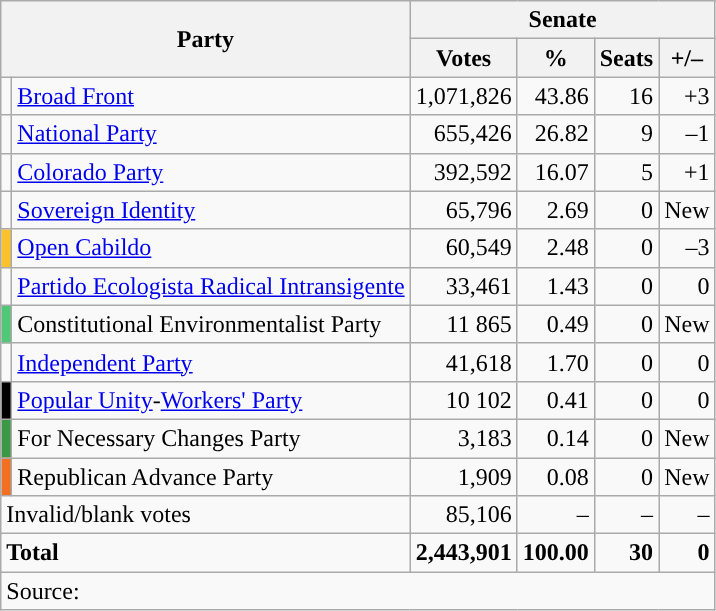<table class="wikitable sortable" style="text-align:right">
<tr>
<th colspan="2" rowspan="2">Party</th>
<th colspan="4">Senate</th>
</tr>
<tr>
<th>Votes</th>
<th>%</th>
<th>Seats</th>
<th>+/–</th>
</tr>
<tr>
<td style="background-color:"></td>
<td align="left"><a href='#'>Broad Front</a></td>
<td>1,071,826</td>
<td>43.86</td>
<td>16</td>
<td>+3</td>
</tr>
<tr>
<td style="background-color:"></td>
<td align="left"><a href='#'>National Party</a></td>
<td>655,426</td>
<td>26.82</td>
<td>9</td>
<td>–1</td>
</tr>
<tr>
<td style="background-color:"></td>
<td align="left"><a href='#'>Colorado Party</a></td>
<td>392,592</td>
<td>16.07</td>
<td>5</td>
<td>+1</td>
</tr>
<tr>
<td style="background-color:"></td>
<td align="left"><a href='#'>Sovereign Identity</a></td>
<td>65,796</td>
<td>2.69</td>
<td>0</td>
<td>New</td>
</tr>
<tr>
<td style="color:inherit;background:#FBC22B"></td>
<td align="left"><a href='#'>Open Cabildo</a></td>
<td>60,549</td>
<td>2.48</td>
<td>0</td>
<td>–3</td>
</tr>
<tr>
<td style="background-color:"></td>
<td align="left"><a href='#'>Partido Ecologista Radical Intransigente</a></td>
<td>33,461</td>
<td>1.43</td>
<td>0</td>
<td>0</td>
</tr>
<tr>
<td style="background-color:#50C878"></td>
<td align="left">Constitutional Environmentalist Party</td>
<td>11 865</td>
<td>0.49</td>
<td>0</td>
<td>New</td>
</tr>
<tr>
<td style="background-color:"></td>
<td align="left"><a href='#'>Independent Party</a></td>
<td>41,618</td>
<td>1.70</td>
<td>0</td>
<td>0</td>
</tr>
<tr>
<td style="color:inherit;background:#000000"></td>
<td align="left"><a href='#'>Popular Unity</a>-<a href='#'>Workers' Party</a></td>
<td>10 102</td>
<td>0.41</td>
<td>0</td>
<td>0</td>
</tr>
<tr>
<td style="color:inherit;background:#3B9945"></td>
<td align="left">For Necessary Changes Party</td>
<td>3,183</td>
<td>0.14</td>
<td>0</td>
<td>New</td>
</tr>
<tr>
<td style="color:inherit;background:#F36F21"></td>
<td align="left">Republican Advance Party</td>
<td>1,909</td>
<td>0.08</td>
<td>0</td>
<td>New</td>
</tr>
<tr>
<td colspan="2" align="left">Invalid/blank votes</td>
<td>85,106</td>
<td>–</td>
<td>–</td>
<td>–</td>
</tr>
<tr>
<td colspan="2" align="left"><strong>Total</strong></td>
<td><strong>2,443,901</strong></td>
<td><strong>100.00</strong></td>
<td><strong>30</strong></td>
<td><strong>0</strong></td>
</tr>
<tr>
<td colspan="6" align="left">Source: </td>
</tr>
</table>
